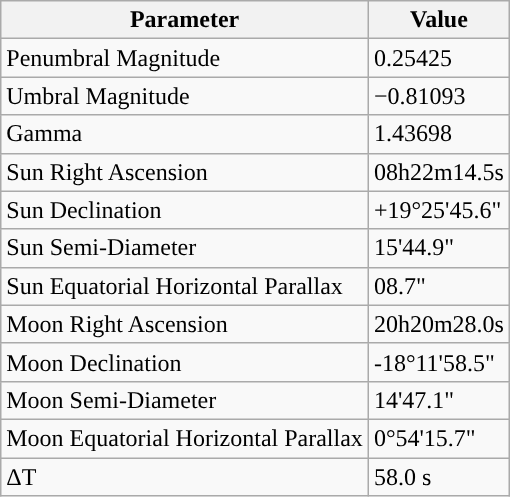<table class="wikitable">
<tr>
<th>Parameter</th>
<th>Value</th>
</tr>
<tr>
<td>Penumbral Magnitude</td>
<td>0.25425</td>
</tr>
<tr>
<td>Umbral Magnitude</td>
<td>−0.81093</td>
</tr>
<tr>
<td>Gamma</td>
<td>1.43698</td>
</tr>
<tr>
<td>Sun Right Ascension</td>
<td>08h22m14.5s</td>
</tr>
<tr>
<td>Sun Declination</td>
<td>+19°25'45.6"</td>
</tr>
<tr>
<td>Sun Semi-Diameter</td>
<td>15'44.9"</td>
</tr>
<tr>
<td>Sun Equatorial Horizontal Parallax</td>
<td>08.7"</td>
</tr>
<tr>
<td>Moon Right Ascension</td>
<td>20h20m28.0s</td>
</tr>
<tr>
<td>Moon Declination</td>
<td>-18°11'58.5"</td>
</tr>
<tr>
<td>Moon Semi-Diameter</td>
<td>14'47.1"</td>
</tr>
<tr>
<td>Moon Equatorial Horizontal Parallax</td>
<td>0°54'15.7"</td>
</tr>
<tr>
<td>ΔT</td>
<td>58.0 s</td>
</tr>
</table>
